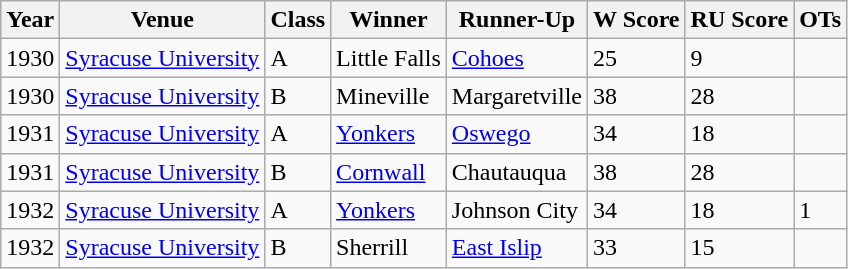<table class="wikitable sortable" font=90%">
<tr>
<th><strong>Year</strong></th>
<th><strong>Venue</strong></th>
<th><strong>Class</strong></th>
<th><strong>Winner</strong></th>
<th><strong>Runner-Up</strong></th>
<th><strong>W Score</strong></th>
<th><strong>RU Score</strong></th>
<th><strong>OTs</strong></th>
</tr>
<tr>
<td>1930</td>
<td><a href='#'>Syracuse University</a></td>
<td>A</td>
<td>Little Falls</td>
<td><a href='#'>Cohoes</a></td>
<td>25</td>
<td>9</td>
<td></td>
</tr>
<tr>
<td>1930</td>
<td><a href='#'>Syracuse University</a></td>
<td>B</td>
<td>Mineville</td>
<td>Margaretville</td>
<td>38</td>
<td>28</td>
<td></td>
</tr>
<tr>
<td>1931</td>
<td><a href='#'>Syracuse University</a></td>
<td>A</td>
<td><a href='#'>Yonkers</a></td>
<td><a href='#'>Oswego</a></td>
<td>34</td>
<td>18</td>
<td></td>
</tr>
<tr>
<td>1931</td>
<td><a href='#'>Syracuse University</a></td>
<td>B</td>
<td><a href='#'>Cornwall</a></td>
<td>Chautauqua</td>
<td>38</td>
<td>28</td>
<td></td>
</tr>
<tr>
<td>1932</td>
<td><a href='#'>Syracuse University</a></td>
<td>A</td>
<td><a href='#'>Yonkers</a></td>
<td>Johnson City</td>
<td>34</td>
<td>18</td>
<td>1</td>
</tr>
<tr>
<td>1932</td>
<td><a href='#'>Syracuse University</a></td>
<td>B</td>
<td>Sherrill</td>
<td><a href='#'>East Islip</a></td>
<td>33</td>
<td>15</td>
<td></td>
</tr>
</table>
